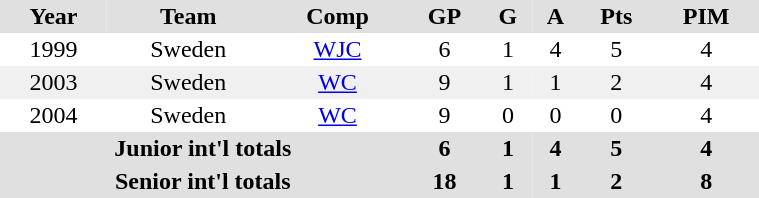<table BORDER="0" CELLPADDING="2" CELLSPACING="0" width=40%>
<tr ALIGN="center" bgcolor="#e0e0e0">
<th>Year</th>
<th>Team</th>
<th>Comp</th>
<th>GP</th>
<th>G</th>
<th>A</th>
<th>Pts</th>
<th>PIM</th>
</tr>
<tr ALIGN="center">
<td>1999</td>
<td>Sweden</td>
<td><a href='#'>WJC</a></td>
<td>6</td>
<td>1</td>
<td>4</td>
<td>5</td>
<td>4</td>
</tr>
<tr ALIGN="center" bgcolor="#f0f0f0">
<td>2003</td>
<td>Sweden</td>
<td><a href='#'>WC</a></td>
<td>9</td>
<td>1</td>
<td>1</td>
<td>2</td>
<td>4</td>
</tr>
<tr ALIGN="center">
<td>2004</td>
<td>Sweden</td>
<td><a href='#'>WC</a></td>
<td>9</td>
<td>0</td>
<td>0</td>
<td>0</td>
<td>4</td>
</tr>
<tr bgcolor="#e0e0e0">
<th colspan="3">Junior int'l totals</th>
<th>6</th>
<th>1</th>
<th>4</th>
<th>5</th>
<th>4</th>
</tr>
<tr bgcolor="#e0e0e0">
<th colspan="3">Senior int'l totals</th>
<th>18</th>
<th>1</th>
<th>1</th>
<th>2</th>
<th>8</th>
</tr>
</table>
